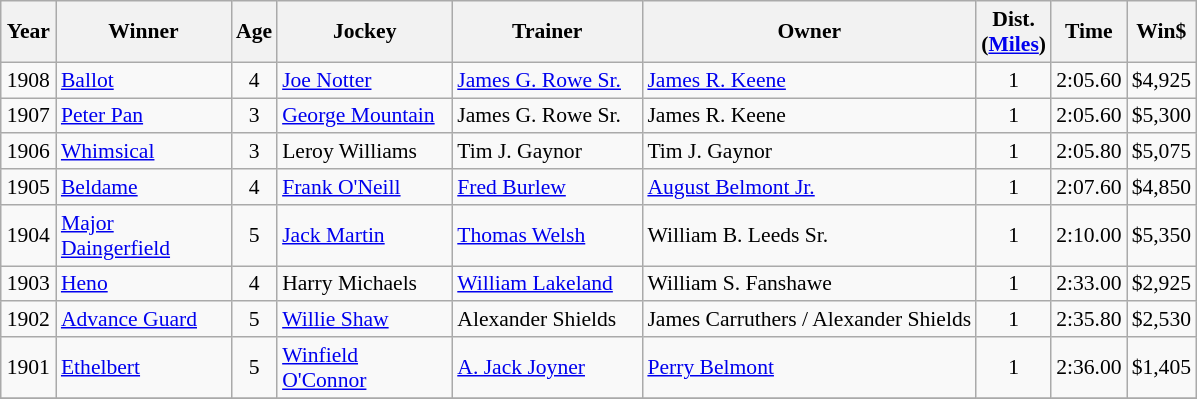<table class="wikitable sortable" style="font-size:90%">
<tr>
<th style="width:30px">Year<br></th>
<th style="width:110px">Winner<br></th>
<th style="width:20px">Age<br></th>
<th style="width:110px">Jockey<br></th>
<th style="width:120px">Trainer<br></th>
<th>Owner<br></th>
<th style="width:25px">Dist.<br> <span>(<a href='#'>Miles</a>)</span></th>
<th style="width:25px">Time<br></th>
<th style="width:25px">Win$</th>
</tr>
<tr>
<td align=center>1908</td>
<td><a href='#'>Ballot</a></td>
<td align=center>4</td>
<td><a href='#'>Joe Notter</a></td>
<td><a href='#'>James G. Rowe Sr.</a></td>
<td><a href='#'>James R. Keene</a></td>
<td align=center>1<span></span></td>
<td>2:05.60</td>
<td>$4,925</td>
</tr>
<tr>
<td align=center>1907</td>
<td><a href='#'>Peter Pan</a></td>
<td align=center>3</td>
<td><a href='#'>George Mountain</a></td>
<td>James G. Rowe Sr.</td>
<td>James R. Keene</td>
<td align=center>1<span></span></td>
<td>2:05.60</td>
<td>$5,300</td>
</tr>
<tr>
<td align=center>1906</td>
<td><a href='#'>Whimsical</a></td>
<td align=center>3</td>
<td>Leroy Williams</td>
<td>Tim J. Gaynor</td>
<td>Tim J. Gaynor</td>
<td align=center>1<span></span></td>
<td>2:05.80</td>
<td>$5,075</td>
</tr>
<tr>
<td align=center>1905</td>
<td><a href='#'>Beldame</a></td>
<td align=center>4</td>
<td><a href='#'>Frank O'Neill</a></td>
<td><a href='#'>Fred Burlew</a></td>
<td><a href='#'>August Belmont Jr.</a></td>
<td align=center>1<span></span></td>
<td>2:07.60</td>
<td>$4,850</td>
</tr>
<tr>
<td align=center>1904</td>
<td><a href='#'>Major Daingerfield</a></td>
<td align=center>5</td>
<td><a href='#'>Jack Martin</a></td>
<td><a href='#'>Thomas Welsh</a></td>
<td>William B. Leeds Sr.</td>
<td align=center>1<span></span></td>
<td>2:10.00</td>
<td>$5,350</td>
</tr>
<tr>
<td align=center>1903</td>
<td><a href='#'>Heno</a></td>
<td align=center>4</td>
<td>Harry Michaels</td>
<td><a href='#'>William Lakeland</a></td>
<td>William S. Fanshawe</td>
<td align=center>1<span></span></td>
<td>2:33.00</td>
<td>$2,925</td>
</tr>
<tr>
<td align=center>1902</td>
<td><a href='#'>Advance Guard</a></td>
<td align=center>5</td>
<td><a href='#'>Willie Shaw</a></td>
<td>Alexander Shields</td>
<td>James Carruthers / Alexander Shields</td>
<td align=center>1<span></span></td>
<td>2:35.80</td>
<td>$2,530</td>
</tr>
<tr>
<td align=center>1901</td>
<td><a href='#'>Ethelbert</a></td>
<td align=center>5</td>
<td><a href='#'>Winfield O'Connor</a></td>
<td><a href='#'>A. Jack Joyner</a></td>
<td><a href='#'>Perry Belmont</a></td>
<td align=center>1<span></span></td>
<td>2:36.00</td>
<td>$1,405</td>
</tr>
<tr>
</tr>
</table>
